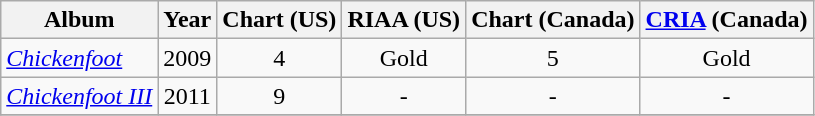<table class="wikitable" style="text-align:center;">
<tr>
<th>Album</th>
<th>Year</th>
<th>Chart (US)</th>
<th>RIAA (US)</th>
<th>Chart (Canada)</th>
<th><a href='#'>CRIA</a> (Canada)</th>
</tr>
<tr>
<td align=left><em><a href='#'>Chickenfoot</a></em></td>
<td align="center" valign="top">2009</td>
<td align="center" valign="top">4</td>
<td align="center" valign="top">Gold</td>
<td align="center" valign="top">5</td>
<td align="center" valign="top">Gold</td>
</tr>
<tr>
<td align=left><em><a href='#'>Chickenfoot III</a></em></td>
<td align="center" valign="top">2011</td>
<td align="center" valign="top">9</td>
<td align="center" valign="top">-</td>
<td align="center" valign="top">-</td>
<td align="center" valign="top">-</td>
</tr>
<tr>
</tr>
</table>
